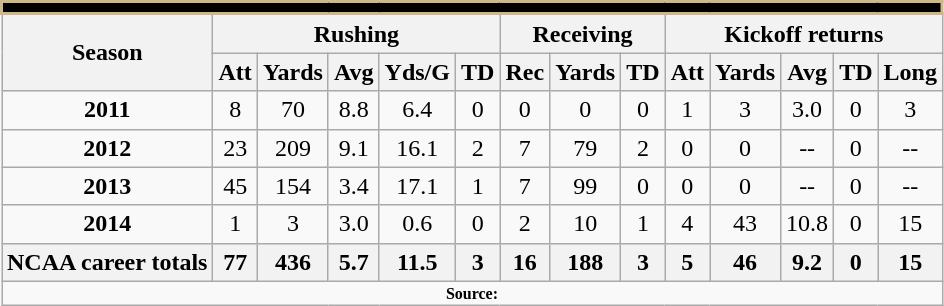<table class=wikitable style="text-align:center;">
<tr>
<td ! colspan="15" style="background: #000000; border: 2px solid #CEB888; color:#CEB888;"></td>
</tr>
<tr>
<th rowspan=2>Season</th>
<th colspan=5>Rushing</th>
<th colspan=3>Receiving</th>
<th colspan=5>Kickoff returns</th>
</tr>
<tr>
<th>Att</th>
<th>Yards</th>
<th>Avg</th>
<th>Yds/G</th>
<th>TD</th>
<th>Rec</th>
<th>Yards</th>
<th>TD</th>
<th>Att</th>
<th>Yards</th>
<th>Avg</th>
<th>TD</th>
<th>Long</th>
</tr>
<tr>
<td><strong>2011</strong></td>
<td>8</td>
<td>70</td>
<td>8.8</td>
<td>6.4</td>
<td>0</td>
<td>0</td>
<td>0</td>
<td>0</td>
<td>1</td>
<td>3</td>
<td>3.0</td>
<td>0</td>
<td>3</td>
</tr>
<tr>
<td><strong>2012</strong></td>
<td>23</td>
<td>209</td>
<td>9.1</td>
<td>16.1</td>
<td>2</td>
<td>7</td>
<td>79</td>
<td>2</td>
<td>0</td>
<td>0</td>
<td>--</td>
<td>0</td>
<td>--</td>
</tr>
<tr>
<td><strong>2013</strong></td>
<td>45</td>
<td>154</td>
<td>3.4</td>
<td>17.1</td>
<td>1</td>
<td>7</td>
<td>99</td>
<td>0</td>
<td>0</td>
<td>0</td>
<td>--</td>
<td>0</td>
<td>--</td>
</tr>
<tr>
<td><strong>2014</strong></td>
<td>1</td>
<td>3</td>
<td>3.0</td>
<td>0.6</td>
<td>0</td>
<td>2</td>
<td>10</td>
<td>1</td>
<td>4</td>
<td>43</td>
<td>10.8</td>
<td>0</td>
<td>15</td>
</tr>
<tr>
<th>NCAA career totals</th>
<th>77</th>
<th>436</th>
<th>5.7</th>
<th>11.5</th>
<th>3</th>
<th>16</th>
<th>188</th>
<th>3</th>
<th>5</th>
<th>46</th>
<th>9.2</th>
<th>0</th>
<th>15</th>
</tr>
<tr>
<td colspan="14"  style="font-size:8pt;"><strong>Source:</strong></td>
</tr>
</table>
